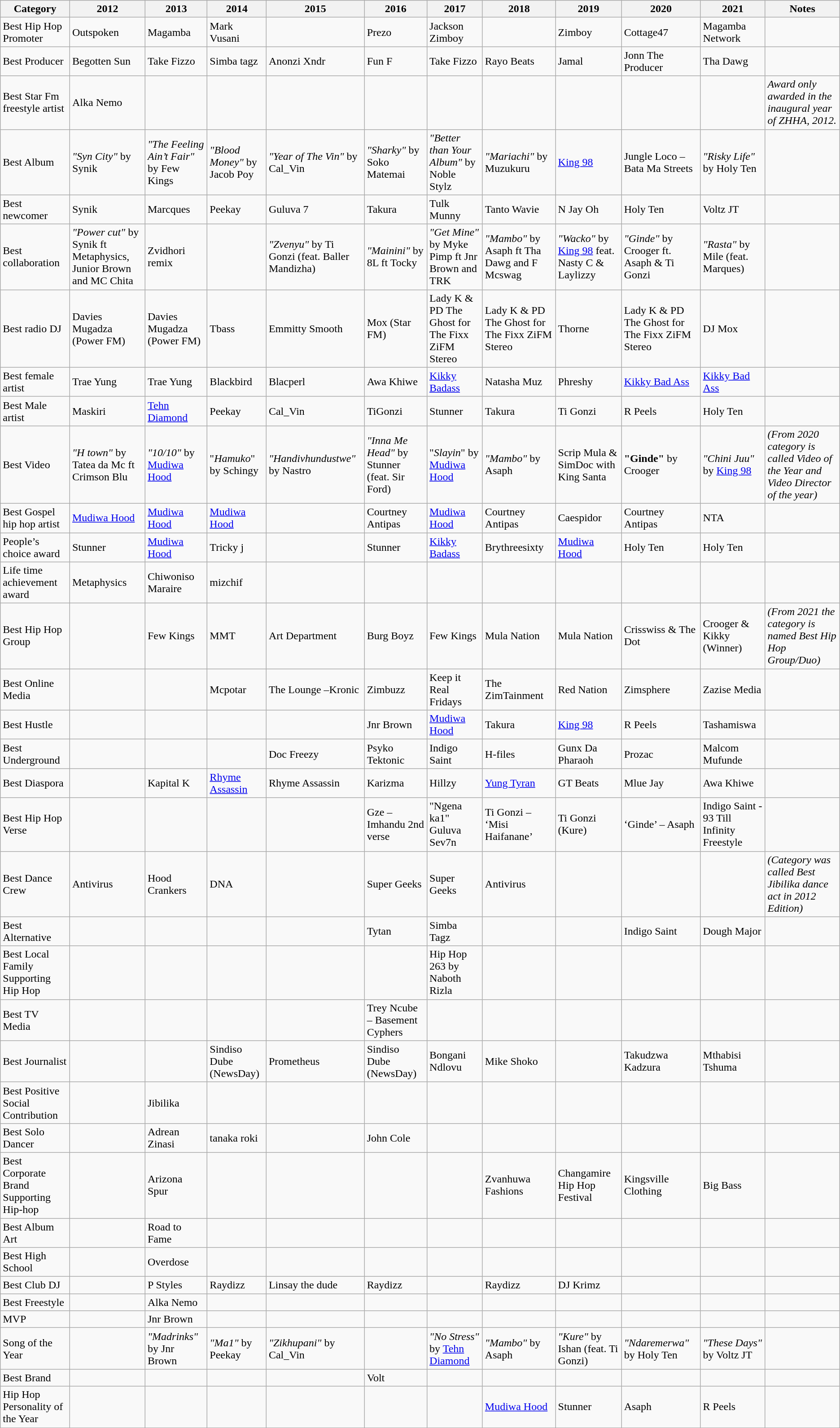<table class="wikitable sortable">
<tr>
<th>Category</th>
<th>2012</th>
<th>2013</th>
<th>2014</th>
<th>2015</th>
<th>2016</th>
<th>2017</th>
<th>2018</th>
<th>2019</th>
<th>2020</th>
<th>2021</th>
<th>Notes</th>
</tr>
<tr>
<td>Best Hip Hop Promoter</td>
<td>Outspoken</td>
<td>Magamba</td>
<td>Mark Vusani</td>
<td></td>
<td>Prezo</td>
<td>Jackson Zimboy</td>
<td></td>
<td>Zimboy</td>
<td>Cottage47</td>
<td>Magamba Network</td>
<td></td>
</tr>
<tr>
<td>Best Producer</td>
<td>Begotten Sun</td>
<td>Take Fizzo</td>
<td>Simba tagz</td>
<td>Anonzi Xndr</td>
<td>Fun F</td>
<td>Take Fizzo</td>
<td>Rayo Beats</td>
<td>Jamal</td>
<td>Jonn The Producer</td>
<td>Tha Dawg</td>
<td></td>
</tr>
<tr>
<td>Best Star Fm freestyle artist</td>
<td>Alka Nemo</td>
<td></td>
<td></td>
<td></td>
<td></td>
<td></td>
<td></td>
<td></td>
<td></td>
<td></td>
<td><em>Award only awarded in the inaugural year of ZHHA, 2012.</em></td>
</tr>
<tr>
<td>Best Album</td>
<td><em>"Syn City"</em> by Synik</td>
<td><em>"The Feeling Ain’t Fair"</em> by Few Kings</td>
<td><em>"Blood Money"</em> by Jacob Poy</td>
<td><em>"Year of The Vin"</em> by Cal_Vin</td>
<td><em>"Sharky"</em> by Soko Matemai</td>
<td><em>"Better than Your Album"</em> by Noble Stylz</td>
<td><em>"Mariachi"</em> by Muzukuru</td>
<td><a href='#'>King 98</a></td>
<td>Jungle Loco – Bata Ma Streets</td>
<td><em>"Risky Life"</em> by Holy Ten</td>
<td></td>
</tr>
<tr>
<td>Best newcomer</td>
<td>Synik</td>
<td>Marcques</td>
<td>Peekay</td>
<td>Guluva 7</td>
<td>Takura</td>
<td>Tulk Munny</td>
<td>Tanto Wavie</td>
<td>N Jay Oh</td>
<td>Holy Ten</td>
<td>Voltz JT</td>
<td></td>
</tr>
<tr>
<td>Best collaboration</td>
<td><em>"Power cut"</em> by Synik ft Metaphysics, Junior Brown and MC Chita</td>
<td>Zvidhori remix</td>
<td></td>
<td><em>"Zvenyu"</em> by Ti Gonzi (feat. Baller Mandizha)</td>
<td><em>"Mainini"</em> by 8L ft Tocky</td>
<td><em>"Get Mine"</em> by Myke Pimp ft Jnr Brown and TRK</td>
<td><em>"Mambo"</em> by Asaph ft Tha Dawg and F Mcswag</td>
<td><em>"Wacko"</em> by <a href='#'>King 98</a> feat. Nasty C & Laylizzy</td>
<td><em>"Ginde"</em> by Crooger ft. Asaph & Ti Gonzi</td>
<td><em>"Rasta"</em> by Mile (feat. Marques)</td>
<td></td>
</tr>
<tr>
<td>Best radio DJ</td>
<td>Davies Mugadza (Power FM)</td>
<td>Davies Mugadza (Power FM)</td>
<td>Tbass</td>
<td>Emmitty Smooth</td>
<td>Mox (Star FM)</td>
<td>Lady K & PD The Ghost for The Fixx ZiFM Stereo</td>
<td>Lady K & PD The Ghost for The Fixx ZiFM Stereo</td>
<td>Thorne</td>
<td>Lady K & PD The Ghost for The Fixx ZiFM Stereo</td>
<td>DJ Mox</td>
<td></td>
</tr>
<tr>
<td>Best female artist</td>
<td>Trae Yung</td>
<td>Trae Yung</td>
<td>Blackbird</td>
<td>Blacperl</td>
<td>Awa Khiwe</td>
<td><a href='#'>Kikky Badass</a></td>
<td>Natasha Muz</td>
<td>Phreshy</td>
<td><a href='#'>Kikky Bad Ass</a></td>
<td><a href='#'>Kikky Bad Ass</a></td>
<td></td>
</tr>
<tr>
<td>Best Male artist</td>
<td>Maskiri</td>
<td><a href='#'>Tehn Diamond</a></td>
<td>Peekay</td>
<td>Cal_Vin</td>
<td>TiGonzi</td>
<td>Stunner</td>
<td>Takura</td>
<td>Ti Gonzi</td>
<td>R Peels</td>
<td>Holy Ten</td>
<td></td>
</tr>
<tr>
<td>Best Video</td>
<td><em>"H town"</em> by Tatea da Mc ft Crimson Blu</td>
<td><em>"10/10"</em> by <a href='#'>Mudiwa Hood</a></td>
<td>"<em>Hamuko</em>" by Schingy</td>
<td><em>"Handivhundustwe"</em> by Nastro</td>
<td><em>"Inna Me Head"</em> by Stunner (feat. Sir Ford)</td>
<td>"<em>Slayin</em>" by <a href='#'>Mudiwa Hood</a></td>
<td><em>"Mambo"</em> by Asaph</td>
<td>Scrip Mula & SimDoc with King Santa</td>
<td><strong>"Ginde"</strong> by  Crooger</td>
<td><em>"Chini Juu"</em> by <a href='#'>King 98</a></td>
<td><em>(From 2020 category is called Video of the Year and Video Director of the year)</em></td>
</tr>
<tr>
<td>Best Gospel hip hop artist</td>
<td><a href='#'>Mudiwa Hood</a></td>
<td><a href='#'>Mudiwa Hood</a></td>
<td><a href='#'>Mudiwa Hood</a></td>
<td></td>
<td>Courtney Antipas</td>
<td><a href='#'>Mudiwa Hood</a></td>
<td>Courtney Antipas</td>
<td>Caespidor</td>
<td>Courtney Antipas</td>
<td>NTA</td>
<td></td>
</tr>
<tr>
<td>People’s choice award</td>
<td>Stunner</td>
<td><a href='#'>Mudiwa Hood</a></td>
<td>Tricky j</td>
<td></td>
<td>Stunner</td>
<td><a href='#'>Kikky Badass</a></td>
<td>Brythreesixty</td>
<td><a href='#'>Mudiwa Hood</a></td>
<td>Holy Ten</td>
<td>Holy Ten</td>
<td></td>
</tr>
<tr>
<td>Life time achievement award</td>
<td>Metaphysics</td>
<td>Chiwoniso Maraire</td>
<td>mizchif</td>
<td></td>
<td></td>
<td></td>
<td></td>
<td></td>
<td></td>
<td></td>
<td></td>
</tr>
<tr>
<td>Best Hip Hop Group</td>
<td></td>
<td>Few Kings</td>
<td>MMT</td>
<td>Art Department</td>
<td>Burg Boyz</td>
<td>Few Kings</td>
<td>Mula Nation</td>
<td>Mula Nation</td>
<td>Crisswiss & The Dot</td>
<td>Crooger & Kikky (Winner)</td>
<td><em>(From 2021 the category is named Best Hip Hop Group/Duo)</em></td>
</tr>
<tr>
<td>Best Online Media</td>
<td></td>
<td></td>
<td>Mcpotar</td>
<td>The Lounge –Kronic</td>
<td>Zimbuzz</td>
<td>Keep it Real Fridays</td>
<td>The ZimTainment</td>
<td>Red Nation</td>
<td>Zimsphere</td>
<td>Zazise Media</td>
<td></td>
</tr>
<tr>
<td>Best Hustle</td>
<td></td>
<td></td>
<td></td>
<td></td>
<td>Jnr Brown</td>
<td><a href='#'>Mudiwa Hood</a></td>
<td>Takura</td>
<td><a href='#'>King 98</a></td>
<td>R Peels</td>
<td>Tashamiswa</td>
<td></td>
</tr>
<tr>
<td>Best Underground</td>
<td></td>
<td></td>
<td></td>
<td>Doc Freezy</td>
<td>Psyko Tektonic</td>
<td>Indigo Saint</td>
<td>H-files</td>
<td>Gunx Da Pharaoh</td>
<td>Prozac</td>
<td>Malcom Mufunde</td>
<td></td>
</tr>
<tr>
<td>Best Diaspora</td>
<td></td>
<td>Kapital K</td>
<td><a href='#'>Rhyme Assassin</a></td>
<td>Rhyme Assassin</td>
<td>Karizma</td>
<td>Hillzy</td>
<td><a href='#'>Yung Tyran</a></td>
<td>GT Beats</td>
<td>Mlue Jay</td>
<td>Awa Khiwe</td>
<td></td>
</tr>
<tr>
<td>Best Hip Hop Verse</td>
<td></td>
<td></td>
<td></td>
<td></td>
<td>Gze – Imhandu 2nd verse</td>
<td>"Ngena ka1" Guluva Sev7n</td>
<td>Ti Gonzi – ‘Misi Haifanane’</td>
<td>Ti Gonzi (Kure)</td>
<td>‘Ginde’ – Asaph</td>
<td>Indigo Saint - 93 Till Infinity Freestyle</td>
<td></td>
</tr>
<tr>
<td>Best Dance Crew</td>
<td>Antivirus</td>
<td>Hood Crankers</td>
<td>DNA</td>
<td></td>
<td>Super Geeks</td>
<td>Super Geeks</td>
<td>Antivirus</td>
<td></td>
<td></td>
<td></td>
<td><em>(Category was called Best Jibilika dance act in 2012 Edition)</em></td>
</tr>
<tr>
<td>Best Alternative</td>
<td></td>
<td></td>
<td></td>
<td></td>
<td>Tytan</td>
<td>Simba Tagz</td>
<td></td>
<td></td>
<td>Indigo Saint</td>
<td>Dough Major</td>
<td></td>
</tr>
<tr>
<td>Best Local Family Supporting Hip Hop</td>
<td></td>
<td></td>
<td></td>
<td></td>
<td></td>
<td>Hip Hop 263 by Naboth Rizla</td>
<td></td>
<td></td>
<td></td>
<td></td>
<td></td>
</tr>
<tr>
<td>Best TV Media</td>
<td></td>
<td></td>
<td></td>
<td></td>
<td>Trey Ncube – Basement Cyphers</td>
<td></td>
<td></td>
<td></td>
<td></td>
<td></td>
<td></td>
</tr>
<tr>
<td>Best Journalist</td>
<td></td>
<td></td>
<td>Sindiso Dube (NewsDay)</td>
<td>Prometheus</td>
<td>Sindiso Dube (NewsDay)</td>
<td>Bongani Ndlovu</td>
<td>Mike Shoko</td>
<td></td>
<td>Takudzwa Kadzura</td>
<td>Mthabisi Tshuma</td>
<td></td>
</tr>
<tr>
<td>Best Positive Social Contribution</td>
<td></td>
<td>Jibilika</td>
<td></td>
<td></td>
<td></td>
<td></td>
<td></td>
<td></td>
<td></td>
<td></td>
<td></td>
</tr>
<tr>
<td>Best Solo Dancer</td>
<td></td>
<td>Adrean Zinasi</td>
<td>tanaka roki</td>
<td></td>
<td>John Cole</td>
<td></td>
<td></td>
<td></td>
<td></td>
<td></td>
<td></td>
</tr>
<tr>
<td>Best Corporate Brand Supporting Hip-hop</td>
<td></td>
<td>Arizona Spur</td>
<td></td>
<td></td>
<td></td>
<td></td>
<td>Zvanhuwa Fashions</td>
<td>Changamire Hip Hop Festival</td>
<td>Kingsville Clothing</td>
<td>Big Bass</td>
<td></td>
</tr>
<tr>
<td>Best Album Art</td>
<td></td>
<td>Road to Fame</td>
<td></td>
<td></td>
<td></td>
<td></td>
<td></td>
<td></td>
<td></td>
<td></td>
<td></td>
</tr>
<tr>
<td>Best High School</td>
<td></td>
<td>Overdose</td>
<td></td>
<td></td>
<td></td>
<td></td>
<td></td>
<td></td>
<td></td>
<td></td>
<td></td>
</tr>
<tr>
<td>Best Club DJ</td>
<td></td>
<td>P Styles</td>
<td>Raydizz</td>
<td>Linsay the dude</td>
<td>Raydizz</td>
<td></td>
<td>Raydizz</td>
<td>DJ Krimz</td>
<td></td>
<td></td>
<td></td>
</tr>
<tr>
<td>Best Freestyle</td>
<td></td>
<td>Alka Nemo</td>
<td></td>
<td></td>
<td></td>
<td></td>
<td></td>
<td></td>
<td></td>
<td></td>
<td></td>
</tr>
<tr>
<td>MVP</td>
<td></td>
<td>Jnr Brown</td>
<td></td>
<td></td>
<td></td>
<td></td>
<td></td>
<td></td>
<td></td>
<td></td>
<td></td>
</tr>
<tr>
<td>Song of the Year</td>
<td></td>
<td><em>"Madrinks"</em> by Jnr Brown</td>
<td><em>"Ma1"</em> by Peekay</td>
<td><em>"Zikhupani"</em> by Cal_Vin</td>
<td></td>
<td><em>"No Stress"</em> by <a href='#'>Tehn Diamond</a></td>
<td><em>"Mambo"</em> by Asaph</td>
<td><em>"Kure"</em> by Ishan (feat. Ti Gonzi)</td>
<td><em>"Ndaremerwa"</em> by Holy Ten</td>
<td><em>"These Days"</em> by Voltz JT</td>
<td></td>
</tr>
<tr>
<td>Best Brand</td>
<td></td>
<td></td>
<td></td>
<td></td>
<td>Volt</td>
<td></td>
<td></td>
<td></td>
<td></td>
<td></td>
<td></td>
</tr>
<tr>
<td>Hip Hop Personality of the Year</td>
<td></td>
<td></td>
<td></td>
<td></td>
<td></td>
<td></td>
<td><a href='#'>Mudiwa Hood</a></td>
<td>Stunner</td>
<td>Asaph</td>
<td>R Peels</td>
<td></td>
</tr>
</table>
